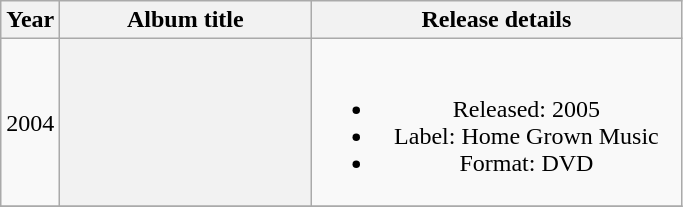<table class="wikitable plainrowheaders" style="text-align:center;">
<tr>
<th>Year</th>
<th scope="col" rowspan="1" style="width:10em;">Album title</th>
<th scope="col" rowspan="1" style="width:15em;">Release details</th>
</tr>
<tr>
<td>2004</td>
<th></th>
<td><br><ul><li>Released:  2005</li><li>Label: Home Grown Music</li><li>Format: DVD</li></ul></td>
</tr>
<tr>
</tr>
</table>
